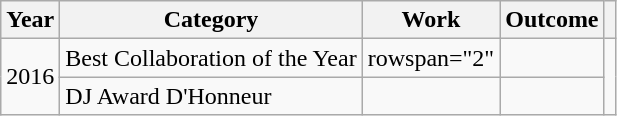<table class="wikitable sortable">
<tr>
<th>Year</th>
<th>Category</th>
<th>Work</th>
<th>Outcome</th>
<th></th>
</tr>
<tr>
<td rowspan="2">2016</td>
<td>Best Collaboration of the Year</td>
<td>rowspan="2" </td>
<td></td>
<td rowspan="2"></td>
</tr>
<tr>
<td>DJ Award D'Honneur</td>
<td></td>
</tr>
</table>
